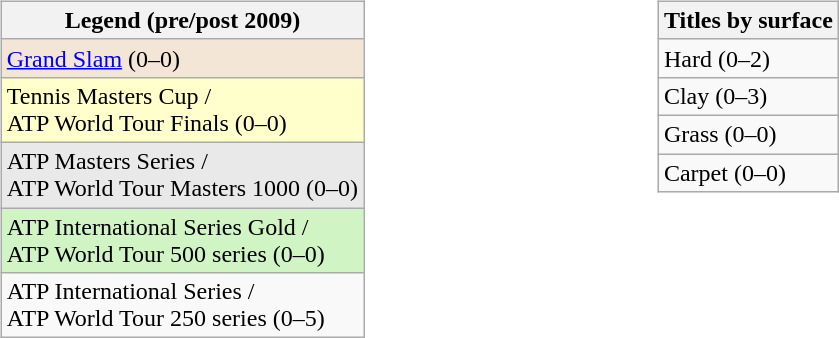<table width=53%>
<tr>
<td valign=top width=20% align=left><br><table class="wikitable sortable mw-collapsible mw-collapsed">
<tr>
<th>Legend (pre/post 2009)</th>
</tr>
<tr style="background:#f3e6d7;">
<td><a href='#'>Grand Slam</a> (0–0)</td>
</tr>
<tr style="background:#ffc;">
<td>Tennis Masters Cup /<br>ATP World Tour Finals (0–0)</td>
</tr>
<tr style="background:#e9e9e9;">
<td>ATP Masters Series /<br>ATP World Tour Masters 1000 (0–0)</td>
</tr>
<tr style="background:#d1f4c5;">
<td>ATP International Series Gold /<br>ATP World Tour 500 series (0–0)</td>
</tr>
<tr>
<td>ATP International Series /<br>ATP World Tour 250 series (0–5)</td>
</tr>
</table>
</td>
<td valign=top width=10% align=left><br><table class="wikitable sortable mw-collapsible mw-collapsed">
<tr>
<th>Titles by surface</th>
</tr>
<tr>
<td>Hard (0–2)</td>
</tr>
<tr>
<td>Clay (0–3)</td>
</tr>
<tr>
<td>Grass (0–0)</td>
</tr>
<tr>
<td>Carpet (0–0)</td>
</tr>
</table>
</td>
</tr>
</table>
